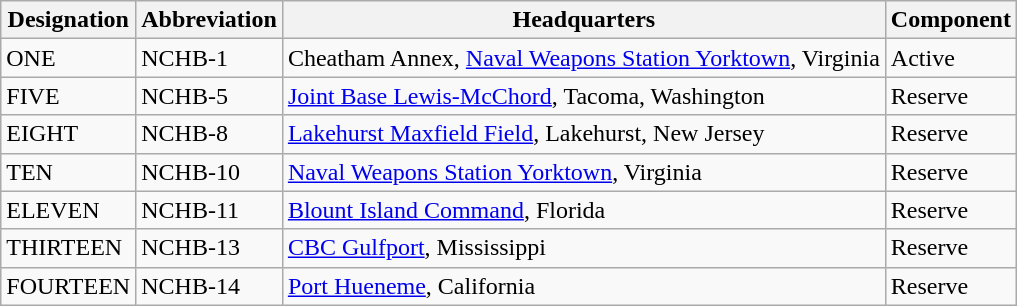<table class="wikitable">
<tr>
<th>Designation</th>
<th>Abbreviation</th>
<th>Headquarters</th>
<th>Component</th>
</tr>
<tr>
<td>ONE</td>
<td>NCHB-1</td>
<td>Cheatham Annex, <a href='#'>Naval Weapons Station Yorktown</a>, Virginia</td>
<td>Active</td>
</tr>
<tr>
<td>FIVE</td>
<td>NCHB-5</td>
<td><a href='#'>Joint Base Lewis-McChord</a>, Tacoma, Washington</td>
<td>Reserve</td>
</tr>
<tr>
<td>EIGHT</td>
<td>NCHB-8</td>
<td><a href='#'>Lakehurst Maxfield Field</a>, Lakehurst, New Jersey</td>
<td>Reserve</td>
</tr>
<tr>
<td>TEN</td>
<td>NCHB-10</td>
<td><a href='#'>Naval Weapons Station Yorktown</a>, Virginia</td>
<td>Reserve</td>
</tr>
<tr>
<td>ELEVEN</td>
<td>NCHB-11</td>
<td><a href='#'>Blount Island Command</a>, Florida</td>
<td>Reserve</td>
</tr>
<tr>
<td>THIRTEEN</td>
<td>NCHB-13</td>
<td><a href='#'>CBC Gulfport</a>, Mississippi</td>
<td>Reserve</td>
</tr>
<tr>
<td>FOURTEEN</td>
<td>NCHB-14</td>
<td><a href='#'>Port Hueneme</a>, California</td>
<td>Reserve</td>
</tr>
</table>
